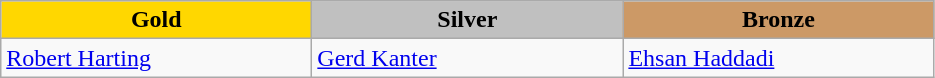<table class="wikitable" style="text-align:left">
<tr align="center">
<td width=200 bgcolor=gold><strong>Gold</strong></td>
<td width=200 bgcolor=silver><strong>Silver</strong></td>
<td width=200 bgcolor=CC9966><strong>Bronze</strong></td>
</tr>
<tr>
<td><a href='#'>Robert Harting</a><br><em></em></td>
<td><a href='#'>Gerd Kanter</a><br><em></em></td>
<td><a href='#'>Ehsan Haddadi</a><br><em></em></td>
</tr>
</table>
